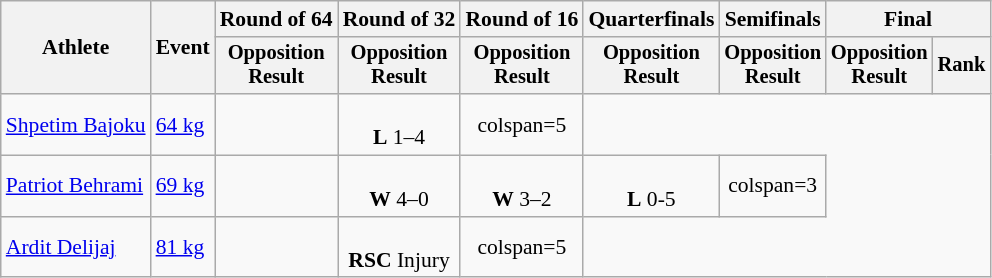<table class="wikitable" style="text-align:center; font-size:90%">
<tr>
<th rowspan=2>Athlete</th>
<th rowspan=2>Event</th>
<th>Round of 64</th>
<th>Round of 32</th>
<th>Round of 16</th>
<th>Quarterfinals</th>
<th>Semifinals</th>
<th colspan=2>Final</th>
</tr>
<tr style="font-size:95%">
<th>Opposition<br>Result</th>
<th>Opposition<br>Result</th>
<th>Opposition<br>Result</th>
<th>Opposition<br>Result</th>
<th>Opposition<br>Result</th>
<th>Opposition<br>Result</th>
<th>Rank</th>
</tr>
<tr>
<td align=left><a href='#'>Shpetim Bajoku</a></td>
<td align=left><a href='#'>64 kg</a></td>
<td></td>
<td><br><strong>L</strong> 1–4</td>
<td>colspan=5 </td>
</tr>
<tr>
<td align=left><a href='#'>Patriot Behrami</a></td>
<td align=left><a href='#'>69 kg</a></td>
<td></td>
<td><br><strong>W</strong> 4–0</td>
<td><br><strong>W</strong> 3–2</td>
<td><br><strong>L</strong> 0-5</td>
<td>colspan=3 </td>
</tr>
<tr>
<td align=left><a href='#'>Ardit Delijaj</a></td>
<td align=left><a href='#'>81 kg</a></td>
<td></td>
<td><br><strong>RSC</strong> Injury</td>
<td>colspan=5 </td>
</tr>
</table>
